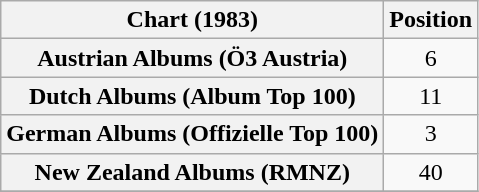<table class="wikitable sortable plainrowheaders" style="text-align:center">
<tr>
<th scope="col">Chart (1983)</th>
<th scope="col">Position</th>
</tr>
<tr>
<th scope="row">Austrian Albums (Ö3 Austria)</th>
<td>6</td>
</tr>
<tr>
<th scope="row">Dutch Albums (Album Top 100)</th>
<td>11</td>
</tr>
<tr>
<th scope="row">German Albums (Offizielle Top 100)</th>
<td>3</td>
</tr>
<tr>
<th scope="row">New Zealand Albums (RMNZ)</th>
<td>40</td>
</tr>
<tr>
</tr>
</table>
